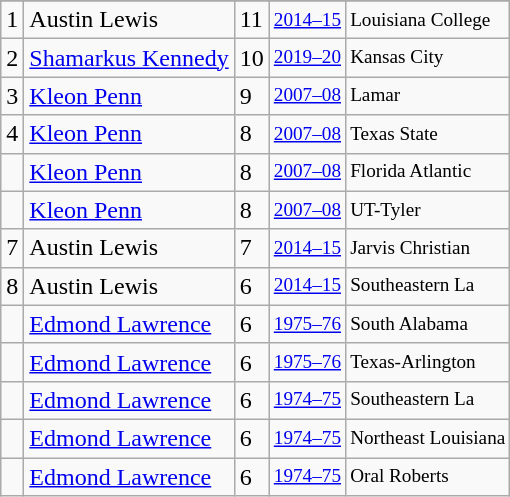<table class="wikitable">
<tr>
</tr>
<tr>
<td>1</td>
<td>Austin Lewis</td>
<td>11</td>
<td style="font-size:80%;"><a href='#'>2014–15</a></td>
<td style="font-size:80%;">Louisiana College</td>
</tr>
<tr>
<td>2</td>
<td><a href='#'>Shamarkus Kennedy</a></td>
<td>10</td>
<td style="font-size:80%;"><a href='#'>2019–20</a></td>
<td style="font-size:80%;">Kansas City</td>
</tr>
<tr>
<td>3</td>
<td><a href='#'>Kleon Penn</a></td>
<td>9</td>
<td style="font-size:80%;"><a href='#'>2007–08</a></td>
<td style="font-size:80%;">Lamar</td>
</tr>
<tr>
<td>4</td>
<td><a href='#'>Kleon Penn</a></td>
<td>8</td>
<td style="font-size:80%;"><a href='#'>2007–08</a></td>
<td style="font-size:80%;">Texas State</td>
</tr>
<tr>
<td></td>
<td><a href='#'>Kleon Penn</a></td>
<td>8</td>
<td style="font-size:80%;"><a href='#'>2007–08</a></td>
<td style="font-size:80%;">Florida Atlantic</td>
</tr>
<tr>
<td></td>
<td><a href='#'>Kleon Penn</a></td>
<td>8</td>
<td style="font-size:80%;"><a href='#'>2007–08</a></td>
<td style="font-size:80%;">UT-Tyler</td>
</tr>
<tr>
<td>7</td>
<td>Austin Lewis</td>
<td>7</td>
<td style="font-size:80%;"><a href='#'>2014–15</a></td>
<td style="font-size:80%;">Jarvis Christian</td>
</tr>
<tr>
<td>8</td>
<td>Austin Lewis</td>
<td>6</td>
<td style="font-size:80%;"><a href='#'>2014–15</a></td>
<td style="font-size:80%;">Southeastern La</td>
</tr>
<tr>
<td></td>
<td><a href='#'>Edmond Lawrence</a></td>
<td>6</td>
<td style="font-size:80%;"><a href='#'>1975–76</a></td>
<td style="font-size:80%;">South Alabama</td>
</tr>
<tr>
<td></td>
<td><a href='#'>Edmond Lawrence</a></td>
<td>6</td>
<td style="font-size:80%;"><a href='#'>1975–76</a></td>
<td style="font-size:80%;">Texas-Arlington</td>
</tr>
<tr>
<td></td>
<td><a href='#'>Edmond Lawrence</a></td>
<td>6</td>
<td style="font-size:80%;"><a href='#'>1974–75</a></td>
<td style="font-size:80%;">Southeastern La</td>
</tr>
<tr>
<td></td>
<td><a href='#'>Edmond Lawrence</a></td>
<td>6</td>
<td style="font-size:80%;"><a href='#'>1974–75</a></td>
<td style="font-size:80%;">Northeast Louisiana</td>
</tr>
<tr>
<td></td>
<td><a href='#'>Edmond Lawrence</a></td>
<td>6</td>
<td style="font-size:80%;"><a href='#'>1974–75</a></td>
<td style="font-size:80%;">Oral Roberts</td>
</tr>
</table>
